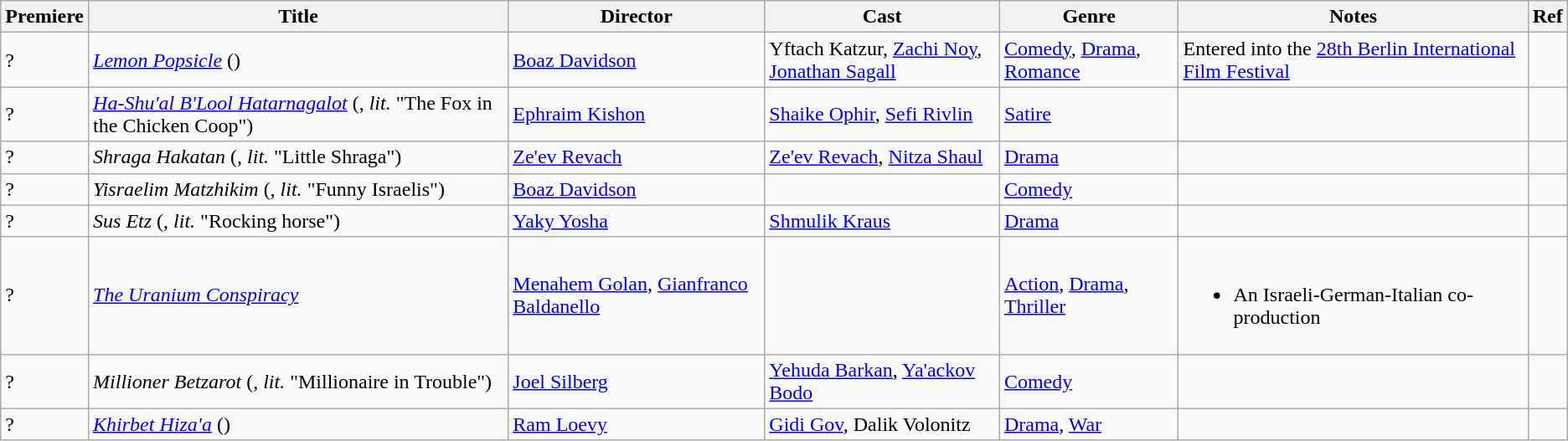<table class="wikitable">
<tr>
<th>Premiere</th>
<th>Title</th>
<th>Director</th>
<th width=15%>Cast</th>
<th>Genre</th>
<th>Notes</th>
<th>Ref</th>
</tr>
<tr>
<td>?</td>
<td><em><a href='#'>Lemon Popsicle</a></em> ()</td>
<td><a href='#'>Boaz Davidson</a></td>
<td>Yftach Katzur, <a href='#'>Zachi Noy</a>, <a href='#'>Jonathan Sagall</a></td>
<td><a href='#'>Comedy</a>, <a href='#'>Drama</a>, <a href='#'>Romance</a></td>
<td>Entered into the <a href='#'>28th Berlin International Film Festival</a></td>
<td></td>
</tr>
<tr>
<td>?</td>
<td><em><a href='#'>Ha-Shu'al B'Lool Hatarnagalot</a></em> (, <em>lit.</em> "The Fox in the Chicken Coop")</td>
<td><a href='#'>Ephraim Kishon</a></td>
<td><a href='#'>Shaike Ophir</a>, <a href='#'>Sefi Rivlin</a></td>
<td><a href='#'>Satire</a></td>
<td></td>
<td></td>
</tr>
<tr>
<td>?</td>
<td><em>Shraga Hakatan</em> (, <em>lit.</em> "Little Shraga")</td>
<td><a href='#'>Ze'ev Revach</a></td>
<td><a href='#'>Ze'ev Revach</a>, <a href='#'>Nitza Shaul</a></td>
<td><a href='#'>Drama</a></td>
<td></td>
<td></td>
</tr>
<tr>
<td>?</td>
<td><em>Yisraelim Matzhikim</em> (, <em>lit.</em> "Funny Israelis")</td>
<td><a href='#'>Boaz Davidson</a></td>
<td></td>
<td><a href='#'>Comedy</a></td>
<td></td>
<td></td>
</tr>
<tr>
<td>?</td>
<td><em>Sus Etz</em> (, <em>lit.</em> "Rocking horse")</td>
<td><a href='#'>Yaky Yosha</a></td>
<td><a href='#'>Shmulik Kraus</a></td>
<td><a href='#'>Drama</a></td>
<td></td>
<td></td>
</tr>
<tr>
<td>?</td>
<td><em><a href='#'>The Uranium Conspiracy</a></em></td>
<td><a href='#'>Menahem Golan</a>, <a href='#'>Gianfranco Baldanello</a></td>
<td></td>
<td><a href='#'>Action</a>, <a href='#'>Drama</a>, <a href='#'>Thriller</a></td>
<td><br><ul><li>An Israeli-German-Italian co-production</li></ul></td>
<td></td>
</tr>
<tr>
<td>?</td>
<td><em>Millioner Betzarot</em> (, <em>lit.</em> "Millionaire in Trouble")</td>
<td><a href='#'>Joel Silberg</a></td>
<td><a href='#'>Yehuda Barkan</a>, <a href='#'>Ya'ackov Bodo</a></td>
<td><a href='#'>Comedy</a></td>
<td></td>
<td></td>
</tr>
<tr>
<td>?</td>
<td><em><a href='#'>Khirbet Hiza'a</a></em> ()</td>
<td><a href='#'>Ram Loevy</a></td>
<td><a href='#'>Gidi Gov</a>, Dalik Volonitz</td>
<td><a href='#'>Drama</a>, <a href='#'>War</a></td>
<td></td>
<td></td>
</tr>
</table>
